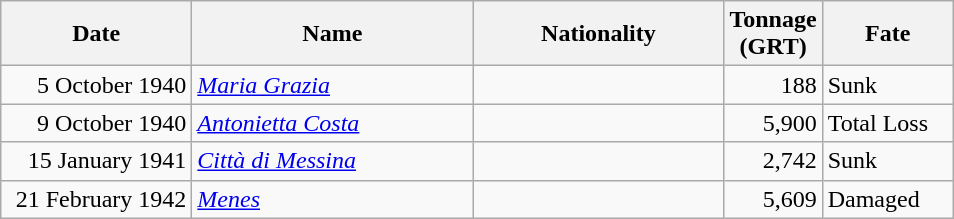<table class="wikitable">
<tr>
<th width="120px">Date</th>
<th width="180px">Name</th>
<th width="160px">Nationality</th>
<th width="25px">Tonnage<br>(GRT)</th>
<th width="80px">Fate</th>
</tr>
<tr>
<td align="right">5 October 1940</td>
<td align="left"><a href='#'><em>Maria Grazia</em></a></td>
<td align="left"></td>
<td align="right">188</td>
<td align="left">Sunk</td>
</tr>
<tr>
<td align="right">9 October 1940</td>
<td align="left"><a href='#'><em>Antonietta Costa</em></a></td>
<td align="left"></td>
<td align="right">5,900</td>
<td align="left">Total Loss</td>
</tr>
<tr>
<td align="right">15 January 1941</td>
<td align="left"><a href='#'><em>Città di Messina</em></a></td>
<td align="left"></td>
<td align="right">2,742</td>
<td align="left">Sunk</td>
</tr>
<tr>
<td align="right">21 February 1942</td>
<td align="left"><a href='#'><em>Menes</em></a></td>
<td align="left"></td>
<td align="right">5,609</td>
<td align="left">Damaged</td>
</tr>
</table>
